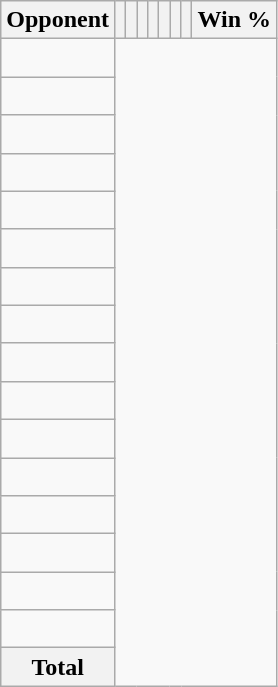<table class="wikitable sortable collapsible collapsed" style="text-align: center;">
<tr>
<th>Opponent</th>
<th></th>
<th></th>
<th></th>
<th></th>
<th></th>
<th></th>
<th></th>
<th>Win %</th>
</tr>
<tr>
<td align="left"><br></td>
</tr>
<tr>
<td align="left"><br></td>
</tr>
<tr>
<td align="left"><br></td>
</tr>
<tr>
<td align="left"><br></td>
</tr>
<tr>
<td align="left"><br></td>
</tr>
<tr>
<td align="left"><br></td>
</tr>
<tr>
<td align="left"><br></td>
</tr>
<tr>
<td align="left"><br></td>
</tr>
<tr>
<td align="left"><br></td>
</tr>
<tr>
<td align="left"><br></td>
</tr>
<tr>
<td align="left"><br></td>
</tr>
<tr>
<td align="left"><br></td>
</tr>
<tr>
<td align="left"><br></td>
</tr>
<tr>
<td align="left"><br></td>
</tr>
<tr>
<td align="left"><br></td>
</tr>
<tr>
<td align="left"><br></td>
</tr>
<tr class="sortbottom">
<th>Total<br></th>
</tr>
</table>
